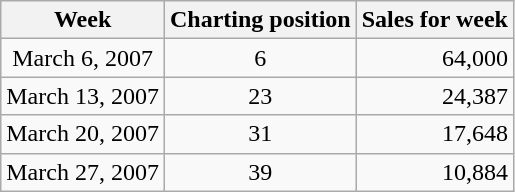<table class="wikitable" style="text-align:center;">
<tr>
<th>Week</th>
<th>Charting position</th>
<th>Sales for week</th>
</tr>
<tr>
<td>March 6, 2007</td>
<td>6</td>
<td style="text-align:right;">64,000</td>
</tr>
<tr>
<td>March 13, 2007</td>
<td>23</td>
<td style="text-align:right;">24,387</td>
</tr>
<tr>
<td>March 20, 2007</td>
<td>31</td>
<td style="text-align:right;">17,648</td>
</tr>
<tr>
<td>March 27, 2007</td>
<td>39</td>
<td style="text-align:right;">10,884</td>
</tr>
</table>
